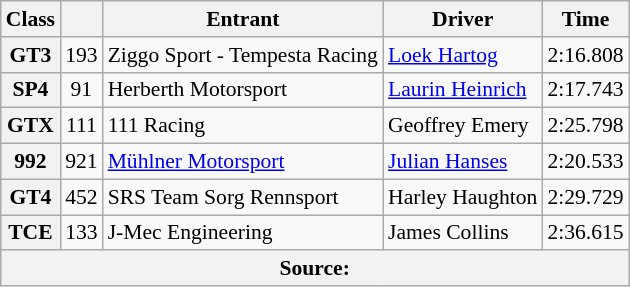<table class="wikitable" style="font-size:90%;">
<tr>
<th>Class</th>
<th></th>
<th>Entrant</th>
<th>Driver</th>
<th>Time</th>
</tr>
<tr>
<th>GT3</th>
<td style="text-align:center;">193</td>
<td> Ziggo Sport - Tempesta Racing</td>
<td> <a href='#'>Loek Hartog</a></td>
<td>2:16.808</td>
</tr>
<tr>
<th>SP4</th>
<td style="text-align: center;">91</td>
<td> Herberth Motorsport</td>
<td> <a href='#'>Laurin Heinrich</a></td>
<td>2:17.743</td>
</tr>
<tr>
<th>GTX</th>
<td style="text-align:center;">111</td>
<td> 111 Racing</td>
<td> Geoffrey Emery</td>
<td>2:25.798</td>
</tr>
<tr>
<th>992</th>
<td style="text-align:center;">921</td>
<td> <a href='#'>Mühlner Motorsport</a></td>
<td> <a href='#'>Julian Hanses</a></td>
<td>2:20.533</td>
</tr>
<tr>
<th>GT4</th>
<td style="text-align:center;">452</td>
<td> SRS Team Sorg Rennsport</td>
<td> Harley Haughton</td>
<td>2:29.729</td>
</tr>
<tr>
<th>TCE</th>
<td style="text-align: center;">133</td>
<td> J-Mec Engineering</td>
<td> James Collins</td>
<td>2:36.615</td>
</tr>
<tr>
<th colspan="5">Source:</th>
</tr>
</table>
